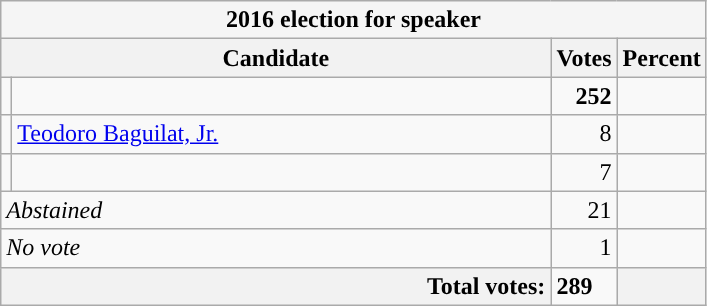<table class="wikitable">
<tr>
<th colspan=4 style="background:#f5f5f5">2016 election for speaker </th>
</tr>
<tr>
<th colspan=2>Candidate</th>
<th>Votes</th>
<th>Percent</th>
</tr>
<tr>
<td style="background-color: "></td>
<td style="width: 22em;"></td>
<td style="text-align:right"><strong>252</strong></td>
<td style="text-align:right"><strong></strong></td>
</tr>
<tr>
<td style="background-color: "></td>
<td {{nowrap><a href='#'>Teodoro Baguilat, Jr.</a> </td>
<td style="text-align:right">8</td>
<td style="text-align:right"></td>
</tr>
<tr>
<td style="background-color: "></td>
<td></td>
<td style="text-align:right">7</td>
<td style="text-align:right"></td>
</tr>
<tr>
<td colspan=2><em>Abstained</em></td>
<td style="text-align:right">21</td>
<td style="text-align:right"></td>
</tr>
<tr>
<td colspan=2><em>No vote</em></td>
<td style="text-align:right">1</td>
<td style="text-align:right"></td>
</tr>
<tr>
<th colspan=2 style="text-align:right">Total votes:</th>
<td><strong>289</strong></td>
<th></th>
</tr>
</table>
